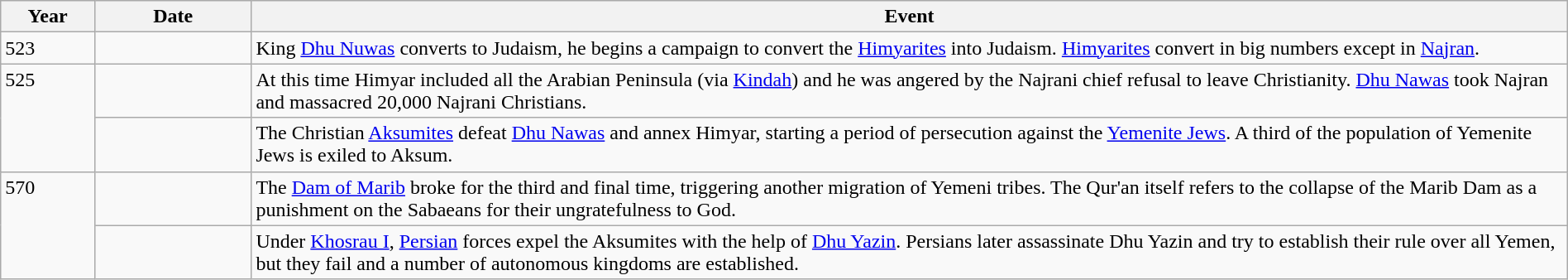<table class="wikitable" width="100%">
<tr>
<th style="width:6%">Year</th>
<th style="width:10%">Date</th>
<th>Event</th>
</tr>
<tr>
<td>523</td>
<td></td>
<td>King <a href='#'>Dhu Nuwas</a> converts to Judaism, he begins a campaign to convert the <a href='#'>Himyarites</a> into Judaism.  <a href='#'>Himyarites</a> convert in big numbers except in <a href='#'>Najran</a>.</td>
</tr>
<tr>
<td rowspan="2" valign="top">525</td>
<td></td>
<td>At this time Himyar included all the Arabian Peninsula (via <a href='#'>Kindah</a>) and he was angered by the Najrani chief refusal to leave Christianity. <a href='#'>Dhu Nawas</a> took Najran and massacred 20,000 Najrani Christians.</td>
</tr>
<tr>
<td></td>
<td>The Christian <a href='#'>Aksumites</a> defeat <a href='#'>Dhu Nawas</a> and annex Himyar, starting a period of persecution against the <a href='#'>Yemenite Jews</a>. A third of the population of Yemenite Jews is exiled to Aksum.</td>
</tr>
<tr>
<td rowspan="2" valign="top">570</td>
<td></td>
<td>The <a href='#'>Dam of Marib</a> broke for the third and final time, triggering another migration of Yemeni tribes. The Qur'an itself refers to the collapse of the Marib Dam as a punishment on the Sabaeans for their ungratefulness to God.</td>
</tr>
<tr>
<td></td>
<td>Under <a href='#'>Khosrau I</a>, <a href='#'>Persian</a> forces expel the Aksumites with the help of <a href='#'>Dhu Yazin</a>. Persians later assassinate Dhu Yazin and try to establish their rule over all Yemen, but they fail and a number of autonomous kingdoms are established.</td>
</tr>
</table>
